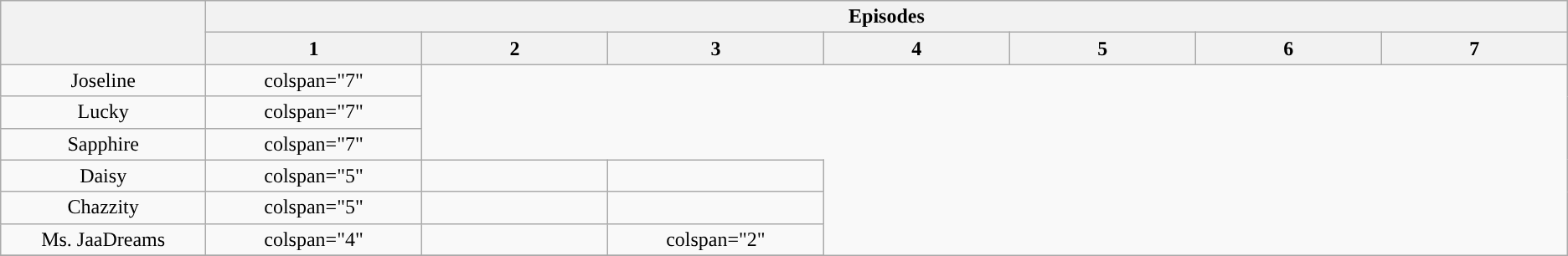<table class="wikitable plainrowheaders" style="text-align:center;">
<tr>
<th scope="col" rowspan="2" style="width:5%;"></th>
<th scope="col" colspan="14">Episodes</th>
</tr>
<tr>
<th style="width:5%;">1</th>
<th style="width:5%;">2</th>
<th style="width:5%;">3</th>
<th style="width:5%;">4</th>
<th style="width:5%;">5</th>
<th style="width:5%;">6</th>
<th style="width:5%;">7</th>
</tr>
<tr>
<td scope="row">Joseline</td>
<td>colspan="7" </td>
</tr>
<tr>
<td scope="row">Lucky</td>
<td>colspan="7" </td>
</tr>
<tr>
<td scope="row">Sapphire</td>
<td>colspan="7" </td>
</tr>
<tr>
<td scope="row">Daisy</td>
<td>colspan="5" </td>
<td></td>
<td></td>
</tr>
<tr>
<td scope="row">Chazzity</td>
<td>colspan="5" </td>
<td></td>
<td></td>
</tr>
<tr>
<td scope="row">Ms. JaaDreams</td>
<td>colspan="4" </td>
<td></td>
<td>colspan="2" </td>
</tr>
<tr>
</tr>
</table>
